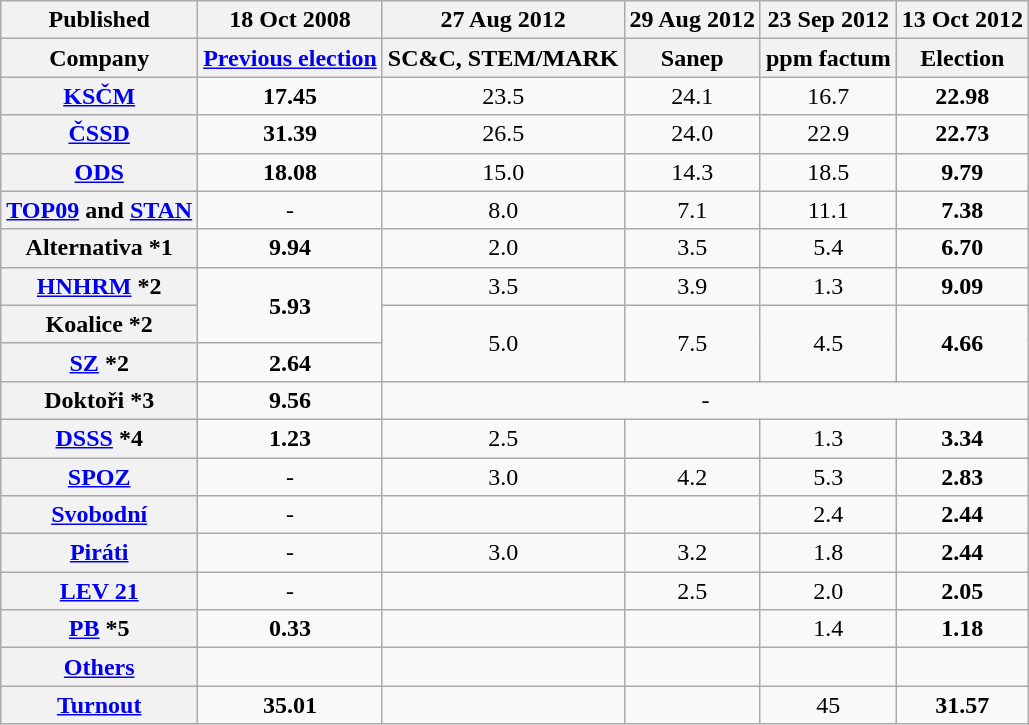<table class="wikitable" style="text-align:center;">
<tr>
<th>Published</th>
<th>18 Oct 2008 </th>
<th>27 Aug 2012 </th>
<th>29 Aug 2012 </th>
<th>23 Sep 2012 </th>
<th>13 Oct 2012 </th>
</tr>
<tr>
<th>Company</th>
<th><a href='#'>Previous election</a></th>
<th>SC&C, STEM/MARK</th>
<th>Sanep</th>
<th>ppm factum</th>
<th>Election</th>
</tr>
<tr>
<th><a href='#'>KSČM</a></th>
<td><strong>17.45</strong></td>
<td>23.5</td>
<td>24.1</td>
<td>16.7</td>
<td><strong>22.98</strong></td>
</tr>
<tr>
<th><a href='#'>ČSSD</a></th>
<td><strong>31.39</strong></td>
<td>26.5</td>
<td>24.0</td>
<td>22.9</td>
<td><strong>22.73</strong></td>
</tr>
<tr>
<th><a href='#'>ODS</a></th>
<td><strong>18.08</strong></td>
<td>15.0</td>
<td>14.3</td>
<td>18.5</td>
<td><strong>9.79</strong></td>
</tr>
<tr>
<th><a href='#'>TOP09</a> and <a href='#'>STAN</a></th>
<td>-</td>
<td>8.0</td>
<td>7.1</td>
<td>11.1</td>
<td><strong>7.38</strong></td>
</tr>
<tr>
<th>Alternativa *1</th>
<td><strong>9.94</strong></td>
<td>2.0</td>
<td>3.5</td>
<td>5.4</td>
<td><strong>6.70</strong></td>
</tr>
<tr>
<th><a href='#'>HNHRM</a> *2</th>
<td rowspan=2><strong>5.93</strong></td>
<td>3.5</td>
<td>3.9</td>
<td>1.3</td>
<td><strong>9.09</strong></td>
</tr>
<tr>
<th>Koalice *2</th>
<td rowspan=2>5.0</td>
<td rowspan=2>7.5</td>
<td rowspan=2>4.5</td>
<td rowspan=2><strong>4.66</strong></td>
</tr>
<tr>
<th><a href='#'>SZ</a> *2</th>
<td><strong>2.64</strong></td>
</tr>
<tr>
<th>Doktoři *3</th>
<td><strong>9.56</strong></td>
<td colspan=4>-</td>
</tr>
<tr>
<th><a href='#'>DSSS</a> *4</th>
<td><strong>1.23</strong></td>
<td>2.5</td>
<td></td>
<td>1.3</td>
<td><strong>3.34</strong></td>
</tr>
<tr>
<th><a href='#'>SPOZ</a></th>
<td>-</td>
<td>3.0</td>
<td>4.2</td>
<td>5.3</td>
<td><strong>2.83</strong></td>
</tr>
<tr>
<th><a href='#'>Svobodní</a></th>
<td>-</td>
<td></td>
<td></td>
<td>2.4</td>
<td><strong>2.44</strong></td>
</tr>
<tr>
<th><a href='#'>Piráti</a></th>
<td>-</td>
<td>3.0</td>
<td>3.2</td>
<td>1.8</td>
<td><strong>2.44</strong></td>
</tr>
<tr>
<th><a href='#'>LEV 21</a></th>
<td>-</td>
<td></td>
<td>2.5</td>
<td>2.0</td>
<td><strong>2.05</strong></td>
</tr>
<tr>
<th><a href='#'>PB</a> *5</th>
<td><strong>0.33</strong></td>
<td></td>
<td></td>
<td>1.4</td>
<td><strong>1.18</strong></td>
</tr>
<tr>
<th><a href='#'>Others</a></th>
<td></td>
<td></td>
<td></td>
<td></td>
<td></td>
</tr>
<tr>
<th><a href='#'>Turnout</a></th>
<td><strong>35.01</strong></td>
<td></td>
<td></td>
<td>45</td>
<td><strong>31.57</strong></td>
</tr>
</table>
